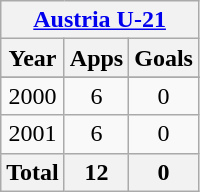<table class="wikitable" style="text-align:center">
<tr>
<th colspan=3><a href='#'>Austria U-21</a></th>
</tr>
<tr>
<th>Year</th>
<th>Apps</th>
<th>Goals</th>
</tr>
<tr>
</tr>
<tr>
<td>2000</td>
<td>6</td>
<td>0</td>
</tr>
<tr>
<td>2001</td>
<td>6</td>
<td>0</td>
</tr>
<tr>
<th>Total</th>
<th>12</th>
<th>0</th>
</tr>
</table>
